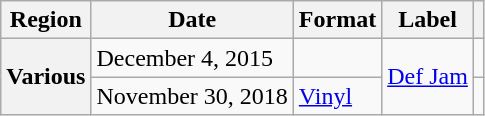<table class="wikitable plainrowheaders">
<tr>
<th scope="col">Region</th>
<th scope="col">Date</th>
<th scope="col">Format</th>
<th scope="col">Label</th>
<th scope="col"></th>
</tr>
<tr>
<th scope="row" rowspan="2">Various</th>
<td>December 4, 2015</td>
<td></td>
<td rowspan="2"><a href='#'>Def Jam</a></td>
<td style="text-align:center;"></td>
</tr>
<tr>
<td>November 30, 2018</td>
<td><a href='#'>Vinyl</a></td>
<td style="text-align:center;"></td>
</tr>
</table>
